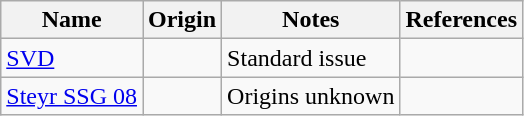<table class="wikitable">
<tr>
<th>Name</th>
<th>Origin</th>
<th>Notes</th>
<th>References</th>
</tr>
<tr>
<td><a href='#'>SVD</a></td>
<td></td>
<td>Standard issue</td>
<td></td>
</tr>
<tr>
<td><a href='#'>Steyr SSG 08</a></td>
<td></td>
<td>Origins unknown</td>
<td></td>
</tr>
</table>
